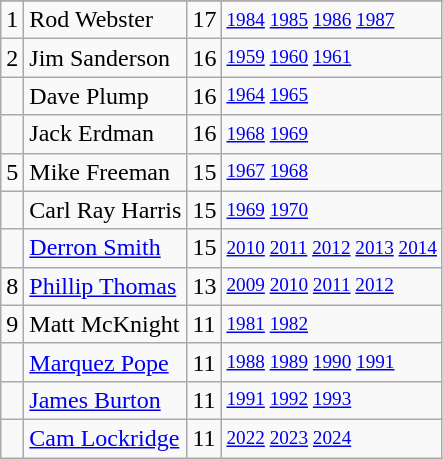<table class="wikitable">
<tr>
</tr>
<tr>
<td>1</td>
<td>Rod Webster</td>
<td>17</td>
<td style="font-size:80%;"><a href='#'>1984</a> <a href='#'>1985</a> <a href='#'>1986</a> <a href='#'>1987</a></td>
</tr>
<tr>
<td>2</td>
<td>Jim Sanderson</td>
<td>16</td>
<td style="font-size:80%;"><a href='#'>1959</a> <a href='#'>1960</a> <a href='#'>1961</a></td>
</tr>
<tr>
<td></td>
<td>Dave Plump</td>
<td>16</td>
<td style="font-size:80%;"><a href='#'>1964</a> <a href='#'>1965</a></td>
</tr>
<tr>
<td></td>
<td>Jack Erdman</td>
<td>16</td>
<td style="font-size:80%;"><a href='#'>1968</a> <a href='#'>1969</a></td>
</tr>
<tr>
<td>5</td>
<td>Mike Freeman</td>
<td>15</td>
<td style="font-size:80%;"><a href='#'>1967</a> <a href='#'>1968</a></td>
</tr>
<tr>
<td></td>
<td>Carl Ray Harris</td>
<td>15</td>
<td style="font-size:80%;"><a href='#'>1969</a> <a href='#'>1970</a></td>
</tr>
<tr>
<td></td>
<td><a href='#'>Derron Smith</a></td>
<td>15</td>
<td style="font-size:80%;"><a href='#'>2010</a> <a href='#'>2011</a> <a href='#'>2012</a> <a href='#'>2013</a> <a href='#'>2014</a></td>
</tr>
<tr>
<td>8</td>
<td><a href='#'>Phillip Thomas</a></td>
<td>13</td>
<td style="font-size:80%;"><a href='#'>2009</a> <a href='#'>2010</a> <a href='#'>2011</a> <a href='#'>2012</a></td>
</tr>
<tr>
<td>9</td>
<td>Matt McKnight</td>
<td>11</td>
<td style="font-size:80%;"><a href='#'>1981</a> <a href='#'>1982</a></td>
</tr>
<tr>
<td></td>
<td><a href='#'>Marquez Pope</a></td>
<td>11</td>
<td style="font-size:80%;"><a href='#'>1988</a> <a href='#'>1989</a> <a href='#'>1990</a> <a href='#'>1991</a></td>
</tr>
<tr>
<td></td>
<td><a href='#'>James Burton</a></td>
<td>11</td>
<td style="font-size:80%;"><a href='#'>1991</a> <a href='#'>1992</a> <a href='#'>1993</a></td>
</tr>
<tr>
<td></td>
<td><a href='#'>Cam Lockridge</a></td>
<td>11</td>
<td style="font-size:80%;"><a href='#'>2022</a> <a href='#'>2023</a> <a href='#'>2024</a></td>
</tr>
</table>
